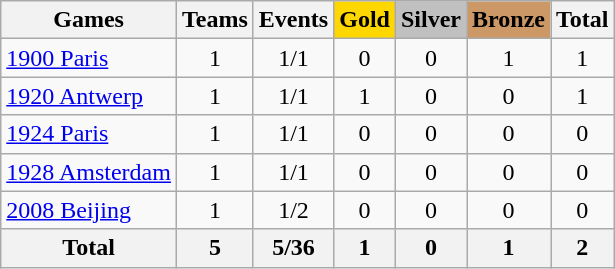<table class="wikitable sortable" style="text-align:center">
<tr>
<th>Games</th>
<th>Teams</th>
<th>Events</th>
<th style="background-color:gold;">Gold</th>
<th style="background-color:silver;">Silver</th>
<th style="background-color:#c96;">Bronze</th>
<th>Total</th>
</tr>
<tr>
<td align=left><a href='#'>1900 Paris</a></td>
<td>1</td>
<td>1/1</td>
<td>0</td>
<td>0</td>
<td>1</td>
<td>1</td>
</tr>
<tr>
<td align=left><a href='#'>1920 Antwerp</a></td>
<td>1</td>
<td>1/1</td>
<td>1</td>
<td>0</td>
<td>0</td>
<td>1</td>
</tr>
<tr>
<td align=left><a href='#'>1924 Paris</a></td>
<td>1</td>
<td>1/1</td>
<td>0</td>
<td>0</td>
<td>0</td>
<td>0</td>
</tr>
<tr>
<td align=left><a href='#'>1928 Amsterdam</a></td>
<td>1</td>
<td>1/1</td>
<td>0</td>
<td>0</td>
<td>0</td>
<td>0</td>
</tr>
<tr>
<td align=left><a href='#'>2008 Beijing</a></td>
<td>1</td>
<td>1/2</td>
<td>0</td>
<td>0</td>
<td>0</td>
<td>0</td>
</tr>
<tr>
<th>Total</th>
<th>5</th>
<th>5/36</th>
<th>1</th>
<th>0</th>
<th>1</th>
<th>2</th>
</tr>
</table>
